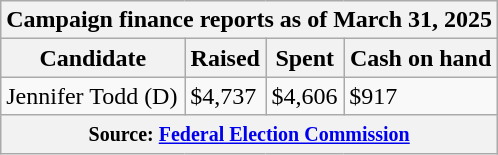<table class="wikitable sortable">
<tr>
<th colspan=4>Campaign finance reports as of March 31, 2025</th>
</tr>
<tr style="text-align:center;">
<th>Candidate</th>
<th>Raised</th>
<th>Spent</th>
<th>Cash on hand</th>
</tr>
<tr>
<td>Jennifer Todd (D)</td>
<td>$4,737</td>
<td>$4,606</td>
<td>$917</td>
</tr>
<tr>
<th colspan="4"><small>Source: <a href='#'>Federal Election Commission</a></small></th>
</tr>
</table>
